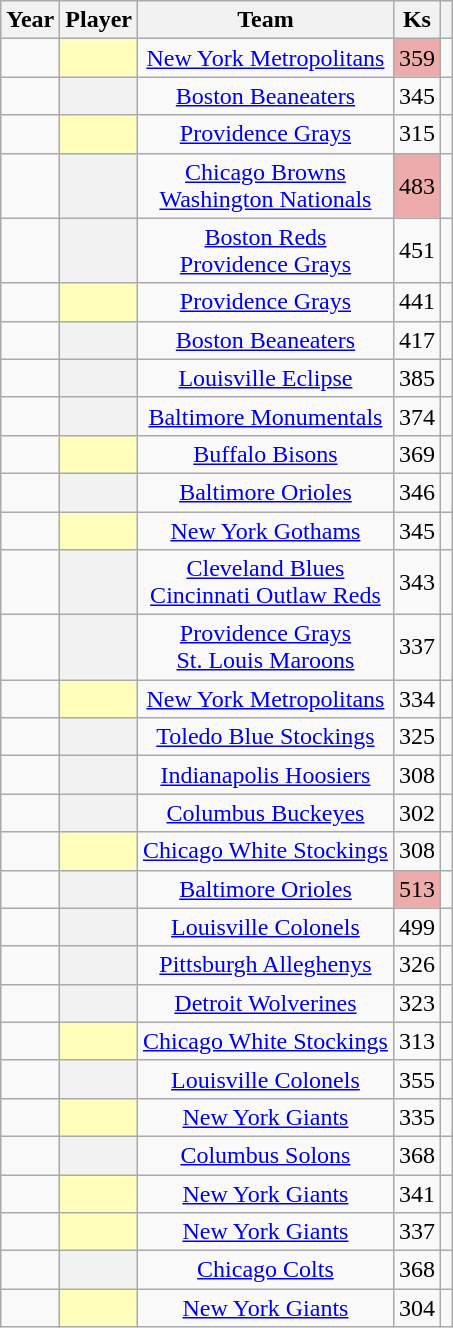<table class="wikitable sortable plainrowheaders" style="text-align:center;">
<tr>
<th scope="col">Year</th>
<th scope="col">Player</th>
<th scope="col">Team</th>
<th scope="col">Ks</th>
<th scope="col" class="unsortable"></th>
</tr>
<tr>
<td></td>
<th scope="row" style="text-align:center; background-color: #ffffbb"></th>
<td><a href='#'>New York Metropolitans</a></td>
<td style="background-color:#eeabab;">359</td>
<td></td>
</tr>
<tr>
<td></td>
<th scope="row" style="text-align:center;"></th>
<td><a href='#'>Boston Beaneaters</a></td>
<td>345</td>
<td></td>
</tr>
<tr>
<td></td>
<th scope="row" style="text-align:center; background-color: #ffffbb"></th>
<td><a href='#'>Providence Grays</a></td>
<td>315</td>
<td></td>
</tr>
<tr>
<td></td>
<th scope="row" style="text-align:center;"></th>
<td><a href='#'>Chicago Browns</a><br><a href='#'>Washington Nationals</a></td>
<td style="background-color:#eeabab;">483</td>
<td></td>
</tr>
<tr>
<td></td>
<th scope="row" style="text-align:center;"></th>
<td><a href='#'>Boston Reds</a><br><a href='#'>Providence Grays</a></td>
<td>451</td>
<td></td>
</tr>
<tr>
<td></td>
<th scope="row" style="text-align:center; background-color: #ffffbb"> </th>
<td><a href='#'>Providence Grays</a></td>
<td>441</td>
<td></td>
</tr>
<tr>
<td></td>
<th scope="row" style="text-align:center;"></th>
<td><a href='#'>Boston Beaneaters</a></td>
<td>417</td>
<td></td>
</tr>
<tr>
<td></td>
<th scope="row" style="text-align:center;"></th>
<td><a href='#'>Louisville Eclipse</a></td>
<td>385</td>
<td></td>
</tr>
<tr>
<td></td>
<th scope="row" style="text-align:center;"></th>
<td><a href='#'>Baltimore Monumentals</a></td>
<td>374</td>
<td></td>
</tr>
<tr>
<td></td>
<th scope="row" style="text-align:center; background-color: #ffffbb"></th>
<td><a href='#'>Buffalo Bisons</a></td>
<td>369</td>
<td></td>
</tr>
<tr>
<td></td>
<th scope="row" style="text-align:center"></th>
<td><a href='#'>Baltimore Orioles</a></td>
<td>346</td>
<td></td>
</tr>
<tr>
<td></td>
<th scope="row" style="text-align:center; background-color: #ffffbb"></th>
<td><a href='#'>New York Gothams</a></td>
<td>345</td>
<td></td>
</tr>
<tr>
<td></td>
<th scope="row" style="text-align:center"></th>
<td><a href='#'>Cleveland Blues</a><br><a href='#'>Cincinnati Outlaw Reds</a></td>
<td>343</td>
<td></td>
</tr>
<tr>
<td></td>
<th scope="row" style="text-align:center"></th>
<td><a href='#'>Providence Grays</a><br><a href='#'>St. Louis Maroons</a></td>
<td>337</td>
<td></td>
</tr>
<tr>
<td></td>
<th scope="row" style="text-align:center; background-color: #ffffbb"> </th>
<td><a href='#'>New York Metropolitans</a></td>
<td>334</td>
<td></td>
</tr>
<tr>
<td></td>
<th scope="row" style="text-align:center"></th>
<td><a href='#'>Toledo Blue Stockings</a></td>
<td>325</td>
<td></td>
</tr>
<tr>
<td></td>
<th scope="row" style="text-align:center"></th>
<td><a href='#'>Indianapolis Hoosiers</a></td>
<td>308</td>
<td></td>
</tr>
<tr>
<td></td>
<th scope="row" style="text-align:center"></th>
<td><a href='#'>Columbus Buckeyes</a></td>
<td>302</td>
<td></td>
</tr>
<tr>
<td></td>
<th scope="row" style="text-align:center; background-color: #ffffbb"></th>
<td><a href='#'>Chicago White Stockings</a></td>
<td>308</td>
<td></td>
</tr>
<tr>
<td></td>
<th scope="row" style="text-align:center;"></th>
<td><a href='#'>Baltimore Orioles</a></td>
<td style="background-color:#eeabab;">513</td>
<td></td>
</tr>
<tr>
<td></td>
<th scope="row" style="text-align:center;"></th>
<td><a href='#'>Louisville Colonels</a></td>
<td>499</td>
<td></td>
</tr>
<tr>
<td></td>
<th scope="row" style="text-align:center"> </th>
<td><a href='#'>Pittsburgh Alleghenys</a></td>
<td>326</td>
<td></td>
</tr>
<tr>
<td></td>
<th scope="row" style="text-align:center"></th>
<td><a href='#'>Detroit Wolverines</a></td>
<td>323</td>
<td></td>
</tr>
<tr>
<td></td>
<th scope="row" style="text-align:center; background-color: #ffffbb"> </th>
<td><a href='#'>Chicago White Stockings</a></td>
<td>313</td>
<td></td>
</tr>
<tr>
<td></td>
<th scope="row" style="text-align:center;"> </th>
<td><a href='#'>Louisville Colonels</a></td>
<td>355</td>
<td></td>
</tr>
<tr>
<td></td>
<th scope="row" style="text-align:center; background-color: #ffffbb"> </th>
<td><a href='#'>New York Giants</a></td>
<td>335</td>
<td></td>
</tr>
<tr>
<td></td>
<th scope="row" style="text-align:center;"></th>
<td><a href='#'>Columbus Solons</a></td>
<td>368</td>
<td></td>
</tr>
<tr>
<td></td>
<th scope="row" style="text-align:center; background-color: #ffffbb"></th>
<td><a href='#'>New York Giants</a></td>
<td>341</td>
<td></td>
</tr>
<tr>
<td></td>
<th scope="row" style="text-align:center; background-color: #ffffbb"> </th>
<td><a href='#'>New York Giants</a></td>
<td>337</td>
<td></td>
</tr>
<tr>
<td></td>
<th scope="row" style="text-align:center;"></th>
<td><a href='#'>Chicago Colts</a></td>
<td>368</td>
<td></td>
</tr>
<tr>
<td></td>
<th scope="row" style="text-align:center; background-color: #ffffbb"> </th>
<td><a href='#'>New York Giants</a></td>
<td>304</td>
<td></td>
</tr>
</table>
